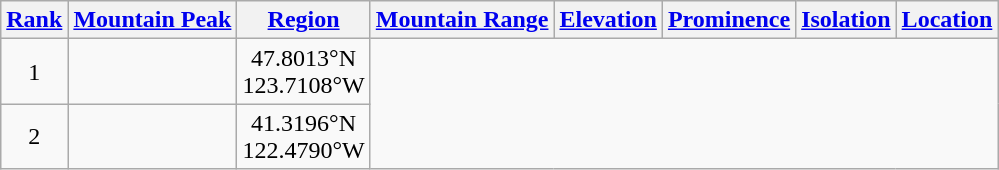<table class="wikitable sortable">
<tr>
<th><a href='#'>Rank</a></th>
<th><a href='#'>Mountain Peak</a></th>
<th><a href='#'>Region</a></th>
<th><a href='#'>Mountain Range</a></th>
<th><a href='#'>Elevation</a></th>
<th><a href='#'>Prominence</a></th>
<th><a href='#'>Isolation</a></th>
<th><a href='#'>Location</a></th>
</tr>
<tr>
<td align=center>1<br></td>
<td><br>
</td>
<td align=center>47.8013°N<br>123.7108°W</td>
</tr>
<tr>
<td align=center>2<br></td>
<td><br>
</td>
<td align=center>41.3196°N<br>122.4790°W</td>
</tr>
</table>
